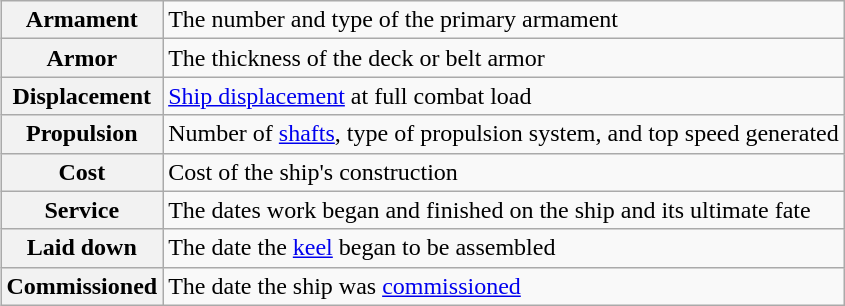<table class="wikitable plainrowheaders" style="float: right; margin: 0 0 0 1em;">
<tr>
<th scope="row">Armament</th>
<td>The number and type of the primary armament</td>
</tr>
<tr>
<th scope="row">Armor</th>
<td>The thickness of the deck or belt armor</td>
</tr>
<tr>
<th scope="row">Displacement</th>
<td><a href='#'>Ship displacement</a> at full combat load</td>
</tr>
<tr>
<th scope="row">Propulsion</th>
<td>Number of <a href='#'>shafts</a>, type of propulsion system, and top speed generated</td>
</tr>
<tr>
<th scope="row">Cost</th>
<td>Cost of the ship's construction</td>
</tr>
<tr>
<th scope="row">Service</th>
<td>The dates work began and finished on the ship and its ultimate fate</td>
</tr>
<tr>
<th scope="row">Laid down</th>
<td>The date the <a href='#'>keel</a> began to be assembled</td>
</tr>
<tr>
<th scope="row">Commissioned</th>
<td>The date the ship was <a href='#'>commissioned</a></td>
</tr>
</table>
